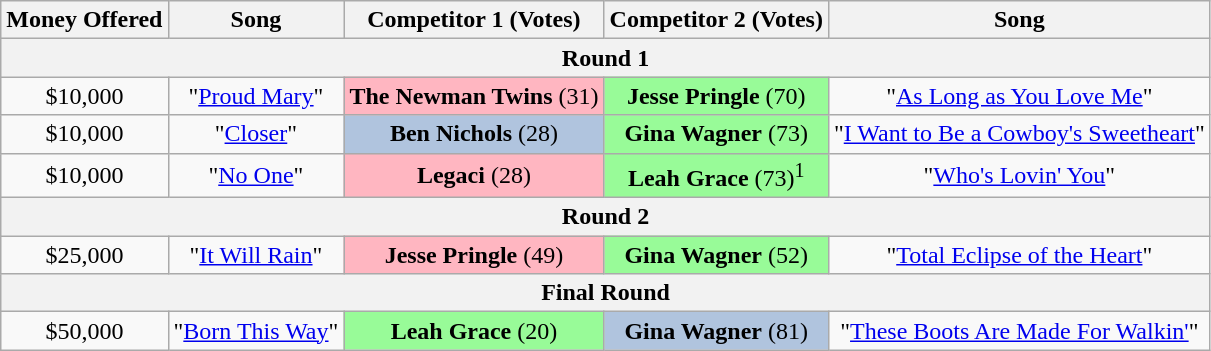<table class="wikitable sortable" style="text-align: center; width: auto;">
<tr>
<th>Money Offered</th>
<th>Song</th>
<th>Competitor 1 (Votes)</th>
<th>Competitor 2 (Votes)</th>
<th>Song</th>
</tr>
<tr>
<th colspan=5>Round 1</th>
</tr>
<tr>
<td>$10,000</td>
<td>"<a href='#'>Proud Mary</a>"</td>
<td style="background:lightpink"><strong>The Newman Twins</strong> (31)</td>
<td style="background:palegreen"><strong>Jesse Pringle</strong> (70)</td>
<td>"<a href='#'>As Long as You Love Me</a>"</td>
</tr>
<tr>
<td>$10,000</td>
<td>"<a href='#'>Closer</a>"</td>
<td style="background:lightsteelblue"><strong>Ben Nichols</strong> (28)</td>
<td style="background:palegreen"><strong>Gina Wagner</strong> (73)</td>
<td>"<a href='#'>I Want to Be a Cowboy's Sweetheart</a>"</td>
</tr>
<tr>
<td>$10,000</td>
<td>"<a href='#'>No One</a>"</td>
<td style="background:lightpink"><strong>Legaci</strong> (28)</td>
<td style="background:palegreen"><strong>Leah Grace</strong> (73)<sup>1</sup></td>
<td>"<a href='#'>Who's Lovin' You</a>"</td>
</tr>
<tr>
<th colspan=5>Round 2</th>
</tr>
<tr>
<td>$25,000</td>
<td>"<a href='#'>It Will Rain</a>"</td>
<td style="background:lightpink"><strong>Jesse Pringle</strong> (49)</td>
<td style="background:palegreen"><strong>Gina Wagner</strong> (52)</td>
<td>"<a href='#'>Total Eclipse of the Heart</a>"</td>
</tr>
<tr>
<th colspan=5>Final Round</th>
</tr>
<tr>
<td>$50,000</td>
<td>"<a href='#'>Born This Way</a>"</td>
<td style="background:palegreen"><strong>Leah Grace</strong> (20)</td>
<td style="background:lightsteelblue"><strong>Gina Wagner</strong> (81)</td>
<td>"<a href='#'>These Boots Are Made For Walkin'</a>"</td>
</tr>
</table>
